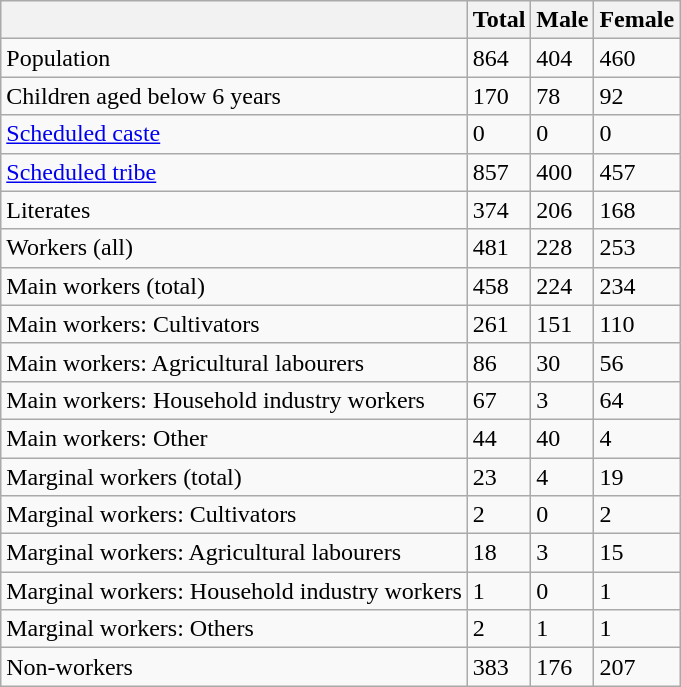<table class="wikitable sortable">
<tr>
<th></th>
<th>Total</th>
<th>Male</th>
<th>Female</th>
</tr>
<tr>
<td>Population</td>
<td>864</td>
<td>404</td>
<td>460</td>
</tr>
<tr>
<td>Children aged below 6 years</td>
<td>170</td>
<td>78</td>
<td>92</td>
</tr>
<tr>
<td><a href='#'>Scheduled caste</a></td>
<td>0</td>
<td>0</td>
<td>0</td>
</tr>
<tr>
<td><a href='#'>Scheduled tribe</a></td>
<td>857</td>
<td>400</td>
<td>457</td>
</tr>
<tr>
<td>Literates</td>
<td>374</td>
<td>206</td>
<td>168</td>
</tr>
<tr>
<td>Workers (all)</td>
<td>481</td>
<td>228</td>
<td>253</td>
</tr>
<tr>
<td>Main workers (total)</td>
<td>458</td>
<td>224</td>
<td>234</td>
</tr>
<tr>
<td>Main workers: Cultivators</td>
<td>261</td>
<td>151</td>
<td>110</td>
</tr>
<tr>
<td>Main workers: Agricultural labourers</td>
<td>86</td>
<td>30</td>
<td>56</td>
</tr>
<tr>
<td>Main workers: Household industry workers</td>
<td>67</td>
<td>3</td>
<td>64</td>
</tr>
<tr>
<td>Main workers: Other</td>
<td>44</td>
<td>40</td>
<td>4</td>
</tr>
<tr>
<td>Marginal workers (total)</td>
<td>23</td>
<td>4</td>
<td>19</td>
</tr>
<tr>
<td>Marginal workers: Cultivators</td>
<td>2</td>
<td>0</td>
<td>2</td>
</tr>
<tr>
<td>Marginal workers: Agricultural labourers</td>
<td>18</td>
<td>3</td>
<td>15</td>
</tr>
<tr>
<td>Marginal workers: Household industry workers</td>
<td>1</td>
<td>0</td>
<td>1</td>
</tr>
<tr>
<td>Marginal workers: Others</td>
<td>2</td>
<td>1</td>
<td>1</td>
</tr>
<tr>
<td>Non-workers</td>
<td>383</td>
<td>176</td>
<td>207</td>
</tr>
</table>
